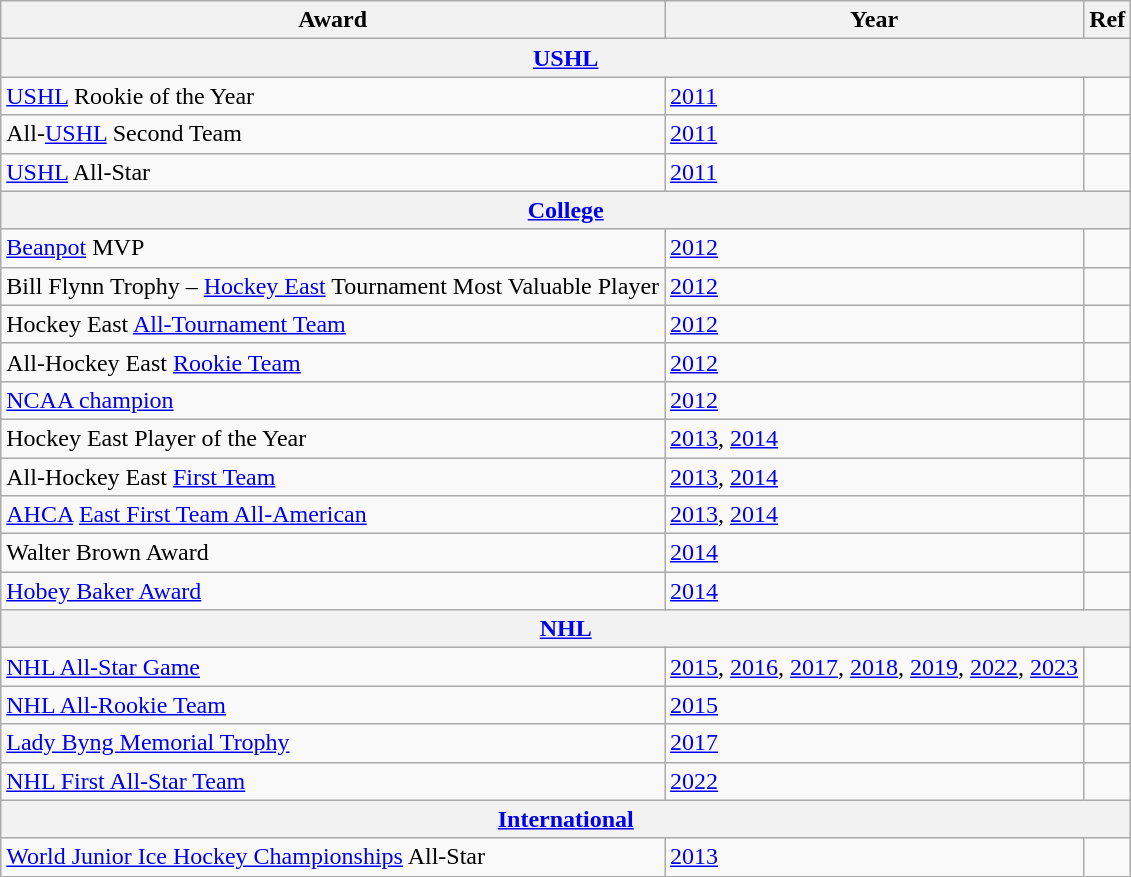<table class="wikitable">
<tr>
<th scope="col">Award</th>
<th scope="col">Year</th>
<th scope="col">Ref</th>
</tr>
<tr>
<th colspan="3"><a href='#'>USHL</a></th>
</tr>
<tr>
<td><a href='#'>USHL</a> Rookie of the Year</td>
<td><a href='#'>2011</a></td>
<td></td>
</tr>
<tr>
<td>All-<a href='#'>USHL</a> Second Team</td>
<td><a href='#'>2011</a></td>
<td></td>
</tr>
<tr>
<td><a href='#'>USHL</a> All-Star</td>
<td><a href='#'>2011</a></td>
<td></td>
</tr>
<tr>
<th colspan="3"><a href='#'>College</a></th>
</tr>
<tr>
<td><a href='#'>Beanpot</a> MVP</td>
<td><a href='#'>2012</a></td>
<td></td>
</tr>
<tr>
<td>Bill Flynn Trophy – <a href='#'>Hockey East</a> Tournament Most Valuable Player</td>
<td><a href='#'>2012</a></td>
<td></td>
</tr>
<tr>
<td>Hockey East <a href='#'>All-Tournament Team</a></td>
<td><a href='#'>2012</a></td>
<td></td>
</tr>
<tr>
<td>All-Hockey East <a href='#'>Rookie Team</a></td>
<td><a href='#'>2012</a></td>
<td></td>
</tr>
<tr>
<td><a href='#'>NCAA champion</a></td>
<td><a href='#'>2012</a></td>
<td></td>
</tr>
<tr>
<td>Hockey East Player of the Year</td>
<td><a href='#'>2013</a>, <a href='#'>2014</a></td>
<td></td>
</tr>
<tr>
<td>All-Hockey East <a href='#'>First Team</a></td>
<td><a href='#'>2013</a>, <a href='#'>2014</a></td>
<td></td>
</tr>
<tr>
<td><a href='#'>AHCA</a> <a href='#'>East First Team All-American</a></td>
<td><a href='#'>2013</a>, <a href='#'>2014</a></td>
<td></td>
</tr>
<tr>
<td>Walter Brown Award</td>
<td><a href='#'>2014</a></td>
<td></td>
</tr>
<tr>
<td><a href='#'>Hobey Baker Award</a></td>
<td><a href='#'>2014</a></td>
<td></td>
</tr>
<tr>
<th colspan="3"><a href='#'>NHL</a></th>
</tr>
<tr>
<td><a href='#'>NHL All-Star Game</a></td>
<td><a href='#'>2015</a>, <a href='#'>2016</a>, <a href='#'>2017</a>, <a href='#'>2018</a>, <a href='#'>2019</a>, <a href='#'>2022</a>, <a href='#'>2023</a></td>
<td></td>
</tr>
<tr>
<td><a href='#'>NHL All-Rookie Team</a></td>
<td><a href='#'>2015</a></td>
<td></td>
</tr>
<tr>
<td><a href='#'>Lady Byng Memorial Trophy</a></td>
<td><a href='#'>2017</a></td>
<td></td>
</tr>
<tr>
<td><a href='#'>NHL First All-Star Team</a></td>
<td><a href='#'>2022</a></td>
<td></td>
</tr>
<tr>
<th colspan="3"><a href='#'>International</a></th>
</tr>
<tr>
<td><a href='#'>World Junior Ice Hockey Championships</a> All-Star</td>
<td><a href='#'>2013</a></td>
<td></td>
</tr>
</table>
